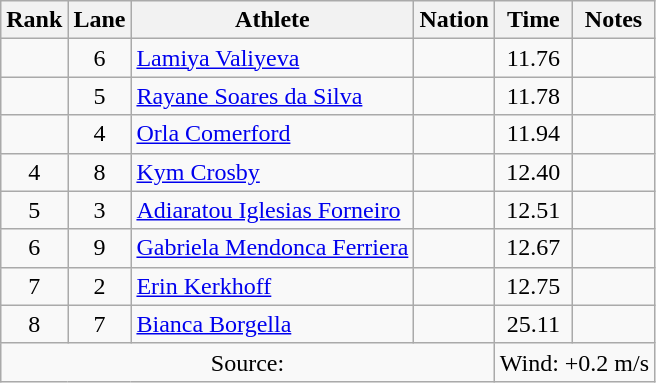<table class="wikitable sortable" style="text-align:center">
<tr>
<th scope="col" style="width: 10px;">Rank</th>
<th scope="col" style="width: 10px;">Lane</th>
<th scope="col">Athlete</th>
<th scope="col">Nation</th>
<th scope="col">Time</th>
<th scope="col">Notes</th>
</tr>
<tr>
<td></td>
<td>6</td>
<td align=left><a href='#'>Lamiya Valiyeva</a></td>
<td align=left></td>
<td>11.76</td>
<td></td>
</tr>
<tr>
<td></td>
<td>5</td>
<td align=left><a href='#'>Rayane Soares da Silva</a></td>
<td align=left></td>
<td>11.78</td>
<td></td>
</tr>
<tr>
<td></td>
<td>4</td>
<td align=left><a href='#'>Orla Comerford</a></td>
<td align=left></td>
<td>11.94</td>
<td></td>
</tr>
<tr>
<td>4</td>
<td>8</td>
<td align=left><a href='#'>Kym Crosby</a></td>
<td align=left></td>
<td>12.40</td>
<td></td>
</tr>
<tr>
<td>5</td>
<td>3</td>
<td align=left><a href='#'>Adiaratou Iglesias Forneiro</a></td>
<td align=left></td>
<td>12.51</td>
<td></td>
</tr>
<tr>
<td>6</td>
<td>9</td>
<td align=left><a href='#'>Gabriela Mendonca Ferriera</a></td>
<td align=left></td>
<td>12.67</td>
<td></td>
</tr>
<tr>
<td>7</td>
<td>2</td>
<td align=left><a href='#'>Erin Kerkhoff</a></td>
<td align=left></td>
<td>12.75</td>
<td></td>
</tr>
<tr>
<td>8</td>
<td>7</td>
<td align=left><a href='#'>Bianca Borgella</a></td>
<td align=left></td>
<td>25.11</td>
<td></td>
</tr>
<tr class="sortbottom">
<td colspan=4>Source:</td>
<td colspan=2>Wind: +0.2 m/s</td>
</tr>
</table>
